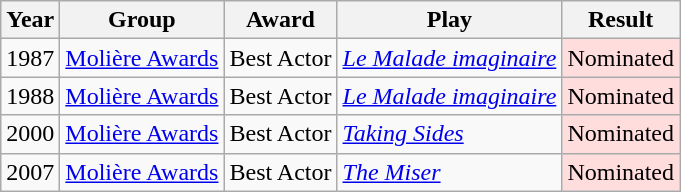<table style="font-size: 100%;" class="wikitable">
<tr>
<th>Year</th>
<th>Group</th>
<th>Award</th>
<th>Play</th>
<th>Result</th>
</tr>
<tr>
<td>1987</td>
<td><a href='#'>Molière Awards</a></td>
<td>Best Actor</td>
<td><em><a href='#'>Le Malade imaginaire</a></em></td>
<td style="background: #ffdddd">Nominated</td>
</tr>
<tr>
<td>1988</td>
<td><a href='#'>Molière Awards</a></td>
<td>Best Actor</td>
<td><em><a href='#'>Le Malade imaginaire</a></em></td>
<td style="background: #ffdddd">Nominated</td>
</tr>
<tr>
<td>2000</td>
<td><a href='#'>Molière Awards</a></td>
<td>Best Actor</td>
<td><em><a href='#'>Taking Sides</a></em></td>
<td style="background: #ffdddd">Nominated</td>
</tr>
<tr>
<td>2007</td>
<td><a href='#'>Molière Awards</a></td>
<td>Best Actor</td>
<td><em><a href='#'>The Miser</a></em></td>
<td style="background: #ffdddd">Nominated</td>
</tr>
</table>
